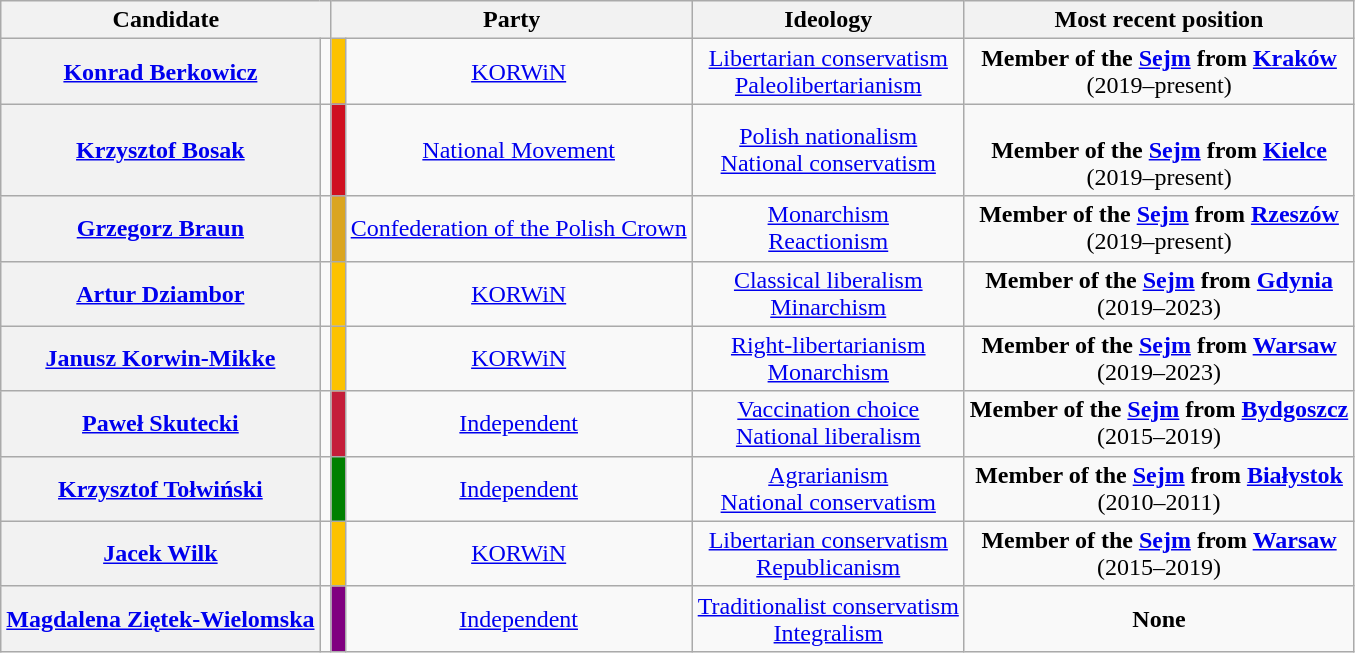<table class="wikitable sortable" style="text-align:center;">
<tr>
<th colspan=2>Candidate</th>
<th colspan=2>Party</th>
<th>Ideology</th>
<th>Most recent position</th>
</tr>
<tr>
<th scope="row" data-sort-value="Berkowicz"><a href='#'>Konrad Berkowicz</a></th>
<td></td>
<td style="background:#FCC200;"></td>
<td><a href='#'>KORWiN</a></td>
<td><a href='#'>Libertarian conservatism</a><br><a href='#'>Paleolibertarianism</a></td>
<td><strong>Member of the <a href='#'>Sejm</a> from <a href='#'>Kraków</a></strong><br>(2019–present)</td>
</tr>
<tr>
<th scope="row" data-sort-value="Bosak"><a href='#'>Krzysztof Bosak</a></th>
<td></td>
<td style="background:#CF1020;"></td>
<td><a href='#'>National Movement</a></td>
<td><a href='#'>Polish nationalism</a><br><a href='#'>National conservatism</a></td>
<td><br><strong>Member of the <a href='#'>Sejm</a> from <a href='#'>Kielce</a></strong><br>(2019–present)</td>
</tr>
<tr>
<th scope="row" data-sort-value="Braun"><a href='#'>Grzegorz Braun</a></th>
<td></td>
<td style="width:2px;background:#DAA520;"></td>
<td><a href='#'>Confederation of the Polish Crown</a></td>
<td><a href='#'>Monarchism</a><br><a href='#'>Reactionism</a></td>
<td><strong>Member of the <a href='#'>Sejm</a> from <a href='#'>Rzeszów</a></strong><br>(2019–present)</td>
</tr>
<tr>
<th scope="row" data-sort-value="Dziambor"><a href='#'>Artur Dziambor</a></th>
<td></td>
<td style="background:#FCC200;"></td>
<td><a href='#'>KORWiN</a></td>
<td><a href='#'>Classical liberalism</a><br><a href='#'>Minarchism</a></td>
<td><strong>Member of the <a href='#'>Sejm</a> from <a href='#'>Gdynia</a></strong><br>(2019–2023)</td>
</tr>
<tr>
<th scope="row" data-sort-value="Korwin-Mikke"><a href='#'>Janusz Korwin-Mikke</a></th>
<td></td>
<td style="background:#FCC200;"></td>
<td><a href='#'>KORWiN</a></td>
<td><a href='#'>Right-libertarianism</a><br><a href='#'>Monarchism</a></td>
<td><strong>Member of the <a href='#'>Sejm</a> from <a href='#'>Warsaw</a></strong><br>(2019–2023)</td>
</tr>
<tr>
<th scope="row" data-sort-value="Skutecki"><a href='#'>Paweł Skutecki</a></th>
<td></td>
<td style="background:#C41E3A;"></td>
<td><a href='#'>Independent</a></td>
<td><a href='#'>Vaccination choice</a><br><a href='#'>National liberalism</a></td>
<td><strong>Member of the <a href='#'>Sejm</a> from <a href='#'>Bydgoszcz</a></strong><br>(2015–2019)</td>
</tr>
<tr>
<th scope="row" data-sort-value="Tołwiński"><a href='#'>Krzysztof Tołwiński</a></th>
<td></td>
<td style="background:green;"></td>
<td><a href='#'>Independent</a></td>
<td><a href='#'>Agrarianism</a><br><a href='#'>National conservatism</a></td>
<td><strong>Member of the <a href='#'>Sejm</a> from <a href='#'>Białystok</a></strong><br>(2010–2011)</td>
</tr>
<tr>
<th scope="row" data-sort-value="Wilk"><a href='#'>Jacek Wilk</a></th>
<td></td>
<td style="background:#FCC200;"></td>
<td><a href='#'>KORWiN</a></td>
<td><a href='#'>Libertarian conservatism</a><br><a href='#'>Republicanism</a></td>
<td><strong>Member of the <a href='#'>Sejm</a> from <a href='#'>Warsaw</a></strong><br>(2015–2019)</td>
</tr>
<tr>
<th scope="row" data-sort-value="Ziętek-Wielomska"><a href='#'>Magdalena Ziętek-Wielomska</a></th>
<td></td>
<td style="background:purple;"></td>
<td><a href='#'>Independent</a></td>
<td><a href='#'>Traditionalist conservatism</a><br><a href='#'>Integralism</a></td>
<td><strong>None</strong></td>
</tr>
</table>
